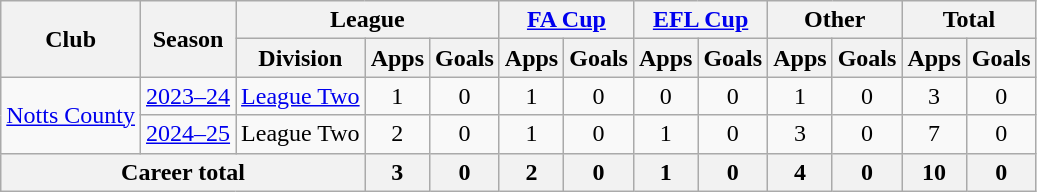<table class=wikitable style=text-align:center>
<tr>
<th rowspan=2>Club</th>
<th rowspan=2>Season</th>
<th colspan=3>League</th>
<th colspan=2><a href='#'>FA Cup</a></th>
<th colspan=2><a href='#'>EFL Cup</a></th>
<th colspan=2>Other</th>
<th colspan=2>Total</th>
</tr>
<tr>
<th>Division</th>
<th>Apps</th>
<th>Goals</th>
<th>Apps</th>
<th>Goals</th>
<th>Apps</th>
<th>Goals</th>
<th>Apps</th>
<th>Goals</th>
<th>Apps</th>
<th>Goals</th>
</tr>
<tr>
<td rowspan=2><a href='#'>Notts County</a></td>
<td><a href='#'>2023–24</a></td>
<td><a href='#'>League Two</a></td>
<td>1</td>
<td>0</td>
<td>1</td>
<td>0</td>
<td>0</td>
<td>0</td>
<td>1</td>
<td>0</td>
<td>3</td>
<td>0</td>
</tr>
<tr>
<td><a href='#'>2024–25</a></td>
<td>League Two</td>
<td>2</td>
<td>0</td>
<td>1</td>
<td>0</td>
<td>1</td>
<td>0</td>
<td>3</td>
<td>0</td>
<td>7</td>
<td>0</td>
</tr>
<tr>
<th colspan=3>Career total</th>
<th>3</th>
<th>0</th>
<th>2</th>
<th>0</th>
<th>1</th>
<th>0</th>
<th>4</th>
<th>0</th>
<th>10</th>
<th>0</th>
</tr>
</table>
